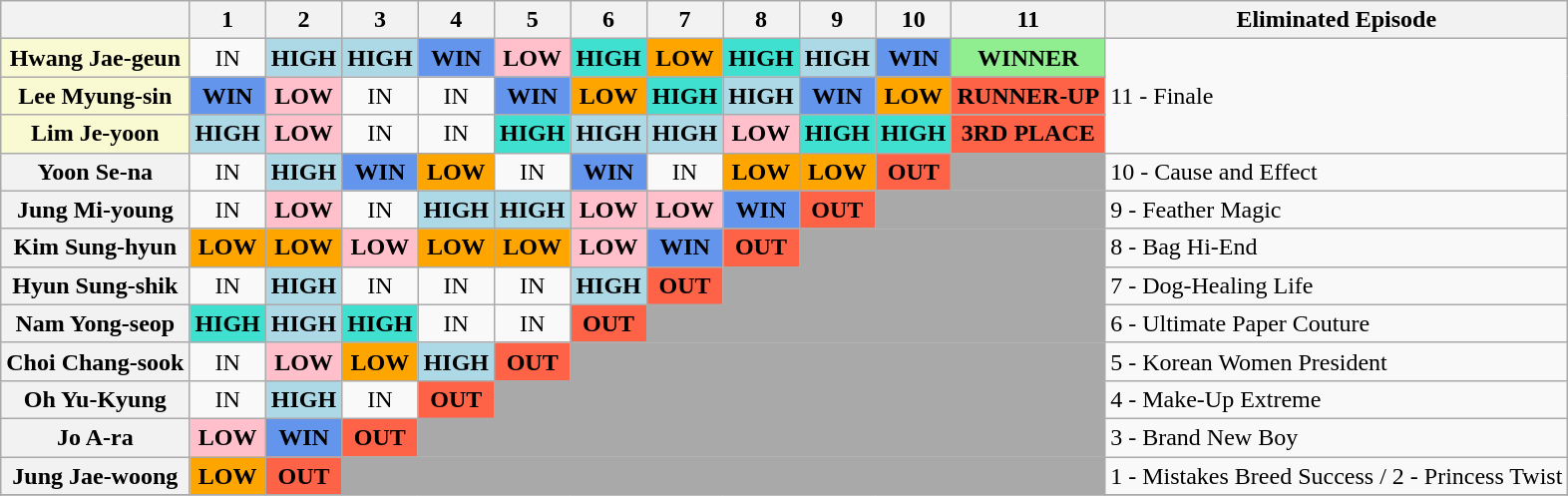<table class="wikitable" style="text-align:center">
<tr>
<th></th>
<th>1</th>
<th>2</th>
<th>3</th>
<th>4</th>
<th>5</th>
<th>6</th>
<th>7</th>
<th>8</th>
<th>9</th>
<th>10</th>
<th>11</th>
<th>Eliminated Episode</th>
</tr>
<tr>
<th style="background:#FAFAD2;">Hwang Jae-geun</th>
<td>IN</td>
<td style="background:lightblue;"><strong>HIGH</strong></td>
<td style="background:lightblue;"><strong>HIGH</strong></td>
<td style="background:cornflowerblue;"><strong>WIN</strong></td>
<td style="background:pink;"><strong>LOW</strong></td>
<td style="background:turquoise;"><strong>HIGH</strong></td>
<td style="background:orange;"><strong>LOW</strong></td>
<td style="background:turquoise;"><strong>HIGH</strong></td>
<td style="background:lightblue;"><strong>HIGH</strong></td>
<td style="background:cornflowerblue;"><strong>WIN</strong></td>
<td style="background:lightgreen;"><strong>WINNER</strong></td>
<td style="text-align:left" rowspan="3">11 - Finale</td>
</tr>
<tr>
<th style="background:#FAFAD2;">Lee Myung-sin</th>
<td style="background:cornflowerblue;"><strong>WIN</strong></td>
<td style="background:pink;"><strong>LOW</strong></td>
<td>IN</td>
<td>IN</td>
<td style="background:cornflowerblue;"><strong>WIN</strong></td>
<td style="background:orange;"><strong>LOW</strong></td>
<td style="background:turquoise;"><strong>HIGH</strong></td>
<td style="background:lightblue;"><strong>HIGH</strong></td>
<td style="background:cornflowerblue;"><strong>WIN</strong></td>
<td style="background:orange;"><strong>LOW</strong></td>
<td style="background:tomato;"><strong>RUNNER-UP</strong></td>
</tr>
<tr>
<th style="background:#FAFAD2;">Lim Je-yoon</th>
<td style="background:lightblue;"><strong>HIGH</strong></td>
<td style="background:pink;"><strong>LOW</strong></td>
<td>IN</td>
<td>IN</td>
<td style="background:turquoise;"><strong>HIGH</strong></td>
<td style="background:lightblue;"><strong>HIGH</strong></td>
<td style="background:lightblue;"><strong>HIGH</strong></td>
<td style="background:pink;"><strong>LOW</strong></td>
<td style="background:turquoise;"><strong>HIGH</strong></td>
<td style="background:turquoise;"><strong>HIGH</strong></td>
<td style="background:tomato;"><strong>3RD PLACE</strong></td>
</tr>
<tr>
<th>Yoon Se-na</th>
<td>IN</td>
<td style="background:lightblue;"><strong>HIGH</strong></td>
<td style="background:cornflowerblue;"><strong>WIN</strong></td>
<td style="background:orange;"><strong>LOW</strong></td>
<td>IN</td>
<td style="background:cornflowerblue;"><strong>WIN</strong></td>
<td>IN</td>
<td style="background:orange;"><strong>LOW</strong></td>
<td style="background:orange;"><strong>LOW</strong></td>
<td style="background:tomato;"><strong>OUT</strong></td>
<td colspan=1 style="background:darkgray;"></td>
<td style="text-align:left">10 - Cause and Effect</td>
</tr>
<tr>
<th>Jung Mi-young</th>
<td>IN</td>
<td style="background:pink;"><strong>LOW</strong></td>
<td>IN</td>
<td style="background:lightblue;"><strong>HIGH</strong></td>
<td style="background:lightblue;"><strong>HIGH</strong></td>
<td style="background:pink;"><strong>LOW</strong></td>
<td style="background:pink;"><strong>LOW</strong></td>
<td style="background:cornflowerblue;"><strong>WIN</strong></td>
<td style="background:tomato;"><strong>OUT</strong></td>
<td colspan=2 style="background:darkgray;"></td>
<td style="text-align:left">9 - Feather Magic</td>
</tr>
<tr>
<th>Kim Sung-hyun</th>
<td style="background:orange;"><strong>LOW</strong></td>
<td style="background:orange;"><strong>LOW</strong></td>
<td style="background:pink;"><strong>LOW</strong></td>
<td style="background:orange;"><strong>LOW</strong></td>
<td style="background:orange;"><strong>LOW</strong></td>
<td style="background:pink;"><strong>LOW</strong></td>
<td style="background:cornflowerblue;"><strong>WIN</strong></td>
<td style="background:tomato;"><strong>OUT</strong></td>
<td colspan=3 style="background:darkgray;"></td>
<td style="text-align:left">8 - Bag Hi-End</td>
</tr>
<tr>
<th>Hyun Sung-shik</th>
<td>IN</td>
<td style="background:lightblue;"><strong>HIGH</strong></td>
<td>IN</td>
<td>IN</td>
<td>IN</td>
<td style="background:lightblue;"><strong>HIGH</strong></td>
<td style="background:tomato;"><strong>OUT</strong></td>
<td colspan=4 style="background:darkgray;"></td>
<td style="text-align:left">7 - Dog-Healing Life</td>
</tr>
<tr>
<th>Nam Yong-seop</th>
<td style="background:turquoise;"><strong>HIGH</strong></td>
<td style="background:lightblue;"><strong>HIGH</strong></td>
<td style="background:turquoise;"><strong>HIGH</strong></td>
<td>IN</td>
<td>IN</td>
<td style="background:tomato;"><strong>OUT</strong></td>
<td colspan=5 style="background:darkgray;"></td>
<td style="text-align:left">6 - Ultimate Paper Couture</td>
</tr>
<tr>
<th>Choi Chang-sook</th>
<td>IN</td>
<td style="background:pink;"><strong>LOW</strong></td>
<td style="background:orange;"><strong>LOW</strong></td>
<td style="background:lightblue;"><strong>HIGH</strong></td>
<td style="background:tomato;"><strong>OUT</strong></td>
<td colspan=6 style="background:darkgray;"></td>
<td style="text-align:left">5 - Korean Women President</td>
</tr>
<tr>
<th>Oh Yu-Kyung</th>
<td>IN</td>
<td style="background:lightblue;"><strong>HIGH</strong></td>
<td>IN</td>
<td style="background:tomato;"><strong>OUT</strong></td>
<td colspan=7 style="background:darkgray;"></td>
<td style="text-align:left">4 - Make-Up Extreme</td>
</tr>
<tr>
<th>Jo A-ra</th>
<td style="background:pink;"><strong>LOW</strong></td>
<td style="background:cornflowerblue;"><strong>WIN</strong></td>
<td style="background:tomato;"><strong>OUT</strong></td>
<td colspan=8 style="background:darkgray;"></td>
<td style="text-align:left">3 - Brand New Boy</td>
</tr>
<tr>
<th>Jung Jae-woong</th>
<td style="background:orange;"><strong>LOW</strong></td>
<td style="background:tomato;"><strong>OUT</strong></td>
<td colspan=9 style="background:darkgray;"></td>
<td style="text-align:left">1 - Mistakes Breed Success / 2 - Princess Twist</td>
</tr>
<tr>
</tr>
</table>
